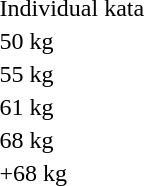<table>
<tr>
<td rowspan=2>Individual kata<br></td>
<td rowspan=2></td>
<td rowspan=2></td>
<td></td>
</tr>
<tr>
<td></td>
</tr>
<tr>
<td rowspan=2>50 kg<br></td>
<td rowspan=2></td>
<td rowspan=2></td>
<td></td>
</tr>
<tr>
<td></td>
</tr>
<tr>
<td rowspan=2>55 kg<br></td>
<td rowspan=2></td>
<td rowspan=2></td>
<td></td>
</tr>
<tr>
<td></td>
</tr>
<tr>
<td rowspan=2>61 kg<br></td>
<td rowspan=2></td>
<td rowspan=2></td>
<td></td>
</tr>
<tr>
<td></td>
</tr>
<tr>
<td rowspan=2>68 kg<br></td>
<td rowspan=2></td>
<td rowspan=2></td>
<td></td>
</tr>
<tr>
<td></td>
</tr>
<tr>
<td rowspan=2>+68 kg<br></td>
<td rowspan=2></td>
<td rowspan=2></td>
<td></td>
</tr>
<tr>
<td></td>
</tr>
</table>
